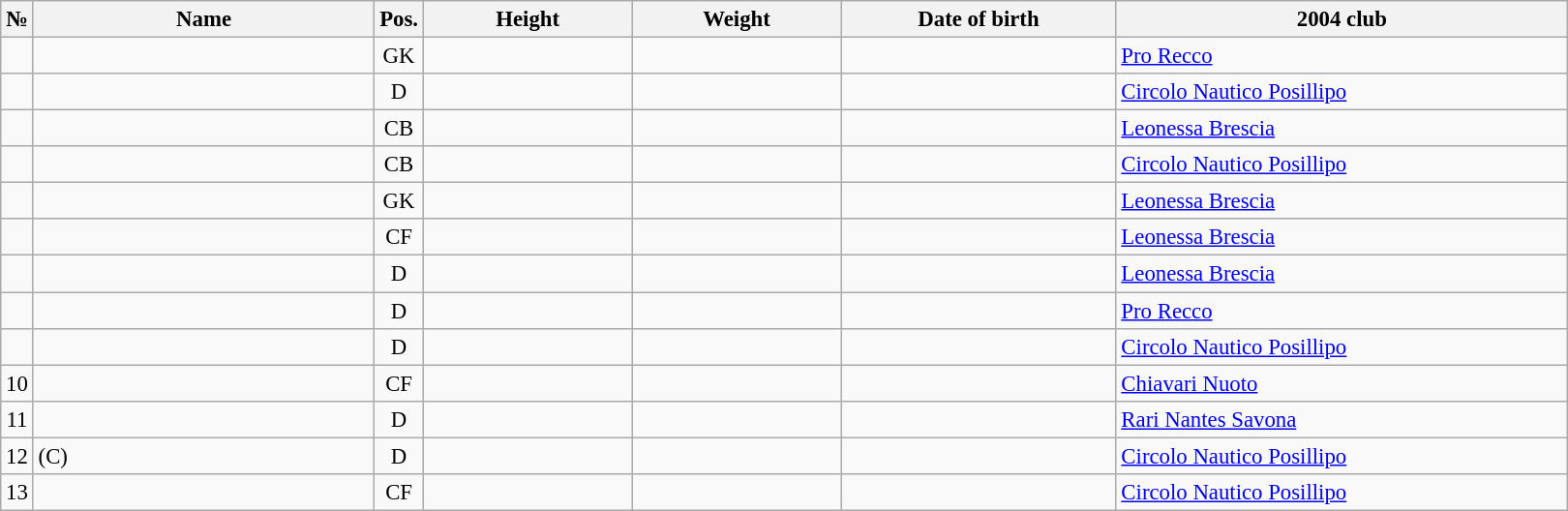<table class="wikitable sortable" style="font-size:95%; text-align:center;">
<tr>
<th>№</th>
<th style="width:15em">Name</th>
<th>Pos.</th>
<th style="width:9em">Height</th>
<th style="width:9em">Weight</th>
<th style="width:12em">Date of birth</th>
<th style="width:20em">2004 club</th>
</tr>
<tr>
<td></td>
<td style="text-align:left;"></td>
<td>GK</td>
<td></td>
<td></td>
<td style="text-align:right;"></td>
<td style="text-align:left;"> <a href='#'>Pro Recco</a></td>
</tr>
<tr>
<td></td>
<td style="text-align:left;"></td>
<td>D</td>
<td></td>
<td></td>
<td style="text-align:right;"></td>
<td style="text-align:left;"> <a href='#'>Circolo Nautico Posillipo</a></td>
</tr>
<tr>
<td></td>
<td style="text-align:left;"></td>
<td>CB</td>
<td></td>
<td></td>
<td style="text-align:right;"></td>
<td style="text-align:left;"> <a href='#'>Leonessa Brescia</a></td>
</tr>
<tr>
<td></td>
<td style="text-align:left;"></td>
<td>CB</td>
<td></td>
<td></td>
<td style="text-align:right;"></td>
<td style="text-align:left;"> <a href='#'>Circolo Nautico Posillipo</a></td>
</tr>
<tr>
<td></td>
<td style="text-align:left;"></td>
<td>GK</td>
<td></td>
<td></td>
<td style="text-align:right;"></td>
<td style="text-align:left;"> <a href='#'>Leonessa Brescia</a></td>
</tr>
<tr>
<td></td>
<td style="text-align:left;"></td>
<td>CF</td>
<td></td>
<td></td>
<td style="text-align:right;"></td>
<td style="text-align:left;"> <a href='#'>Leonessa Brescia</a></td>
</tr>
<tr>
<td></td>
<td style="text-align:left;"></td>
<td>D</td>
<td></td>
<td></td>
<td style="text-align:right;"></td>
<td style="text-align:left;"> <a href='#'>Leonessa Brescia</a></td>
</tr>
<tr>
<td></td>
<td style="text-align:left;"></td>
<td>D</td>
<td></td>
<td></td>
<td style="text-align:right;"></td>
<td style="text-align:left;"> <a href='#'>Pro Recco</a></td>
</tr>
<tr>
<td></td>
<td style="text-align:left;"></td>
<td>D</td>
<td></td>
<td></td>
<td style="text-align:right;"></td>
<td style="text-align:left;"> <a href='#'>Circolo Nautico Posillipo</a></td>
</tr>
<tr>
<td>10</td>
<td style="text-align:left;"></td>
<td>CF</td>
<td></td>
<td></td>
<td style="text-align:right;"></td>
<td style="text-align:left;"> <a href='#'>Chiavari Nuoto</a></td>
</tr>
<tr>
<td>11</td>
<td style="text-align:left;"></td>
<td>D</td>
<td></td>
<td></td>
<td style="text-align:right;"></td>
<td style="text-align:left;"> <a href='#'>Rari Nantes Savona</a></td>
</tr>
<tr>
<td>12</td>
<td style="text-align:left;"> (C)</td>
<td>D</td>
<td></td>
<td></td>
<td style="text-align:right;"></td>
<td style="text-align:left;"> <a href='#'>Circolo Nautico Posillipo</a></td>
</tr>
<tr>
<td>13</td>
<td style="text-align:left;"></td>
<td>CF</td>
<td></td>
<td></td>
<td style="text-align:right;"></td>
<td style="text-align:left;"> <a href='#'>Circolo Nautico Posillipo</a></td>
</tr>
</table>
